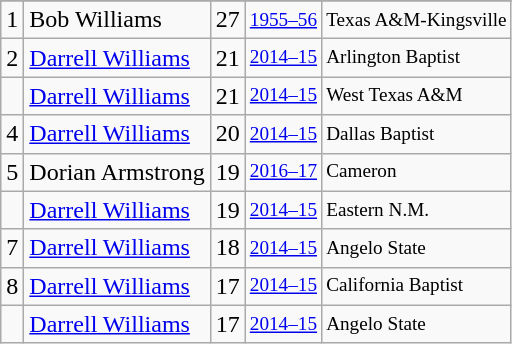<table class="wikitable">
<tr>
</tr>
<tr>
<td>1</td>
<td>Bob Williams</td>
<td>27</td>
<td style="font-size:80%;"><a href='#'>1955–56</a></td>
<td style="font-size:80%;">Texas A&M-Kingsville</td>
</tr>
<tr>
<td>2</td>
<td><a href='#'>Darrell Williams</a></td>
<td>21</td>
<td style="font-size:80%;"><a href='#'>2014–15</a></td>
<td style="font-size:80%;">Arlington Baptist</td>
</tr>
<tr>
<td></td>
<td><a href='#'>Darrell Williams</a></td>
<td>21</td>
<td style="font-size:80%;"><a href='#'>2014–15</a></td>
<td style="font-size:80%;">West Texas A&M</td>
</tr>
<tr>
<td>4</td>
<td><a href='#'>Darrell Williams</a></td>
<td>20</td>
<td style="font-size:80%;"><a href='#'>2014–15</a></td>
<td style="font-size:80%;">Dallas Baptist</td>
</tr>
<tr>
<td>5</td>
<td>Dorian Armstrong</td>
<td>19</td>
<td style="font-size:80%;"><a href='#'>2016–17</a></td>
<td style="font-size:80%;">Cameron</td>
</tr>
<tr>
<td></td>
<td><a href='#'>Darrell Williams</a></td>
<td>19</td>
<td style="font-size:80%;"><a href='#'>2014–15</a></td>
<td style="font-size:80%;">Eastern N.M.</td>
</tr>
<tr>
<td>7</td>
<td><a href='#'>Darrell Williams</a></td>
<td>18</td>
<td style="font-size:80%;"><a href='#'>2014–15</a></td>
<td style="font-size:80%;">Angelo State</td>
</tr>
<tr>
<td>8</td>
<td><a href='#'>Darrell Williams</a></td>
<td>17</td>
<td style="font-size:80%;"><a href='#'>2014–15</a></td>
<td style="font-size:80%;">California Baptist</td>
</tr>
<tr>
<td></td>
<td><a href='#'>Darrell Williams</a></td>
<td>17</td>
<td style="font-size:80%;"><a href='#'>2014–15</a></td>
<td style="font-size:80%;">Angelo State</td>
</tr>
</table>
